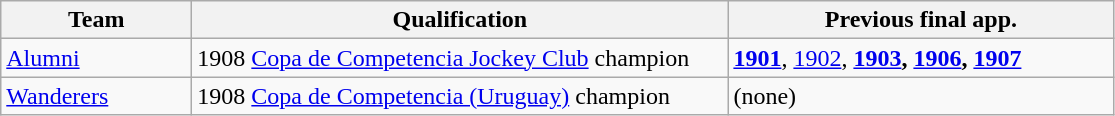<table class="wikitable">
<tr>
<th width=120px>Team</th>
<th width=350px>Qualification</th>
<th width=250px>Previous final app.</th>
</tr>
<tr>
<td> <a href='#'>Alumni</a></td>
<td>1908 <a href='#'>Copa de Competencia Jockey Club</a> champion</td>
<td><strong><a href='#'>1901</a></strong>, <a href='#'>1902</a>, <strong><a href='#'>1903</a>, <a href='#'>1906</a>, <a href='#'>1907</a></strong></td>
</tr>
<tr>
<td> <a href='#'>Wanderers</a></td>
<td>1908 <a href='#'>Copa de Competencia (Uruguay)</a> champion</td>
<td>(none)</td>
</tr>
</table>
